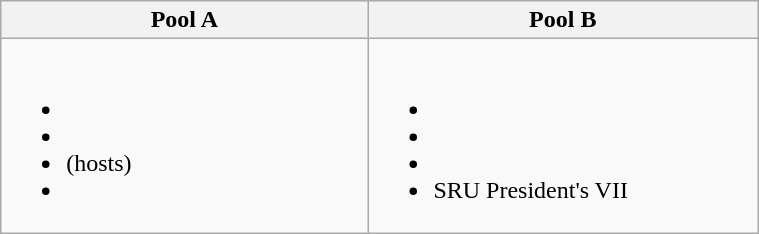<table class="wikitable" style="width:40%;">
<tr>
<th width=20%>Pool A</th>
<th width=20%>Pool B</th>
</tr>
<tr>
<td><br><ul><li></li><li></li><li> (hosts)</li><li></li></ul></td>
<td><br><ul><li></li><li></li><li></li><li>SRU President's VII</li></ul></td>
</tr>
</table>
